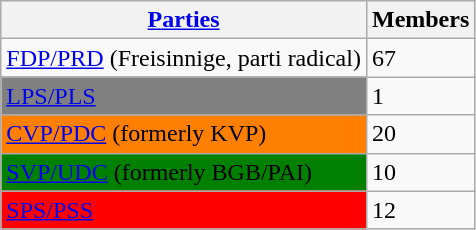<table class="wikitable">
<tr>
<th><a href='#'>Parties</a></th>
<th>Members</th>
</tr>
<tr -->
<td><a href='#'>FDP/PRD</a> (Freisinnige, parti radical)</td>
<td>67</td>
</tr>
<tr -->
<td bgcolor="grey"><a href='#'><span>LPS/PLS</span></a></td>
<td>1</td>
</tr>
<tr -->
<td bgcolor="#FF7F00"><a href='#'><span>CVP/PDC</span></a> (formerly KVP)</td>
<td>20</td>
</tr>
<tr -->
<td bgcolor="green"><a href='#'><span>SVP/UDC</span></a> (formerly BGB/PAI)</td>
<td>10</td>
</tr>
<tr -->
<td bgcolor="red"><a href='#'><span>SPS/PSS</span></a></td>
<td>12</td>
</tr>
</table>
